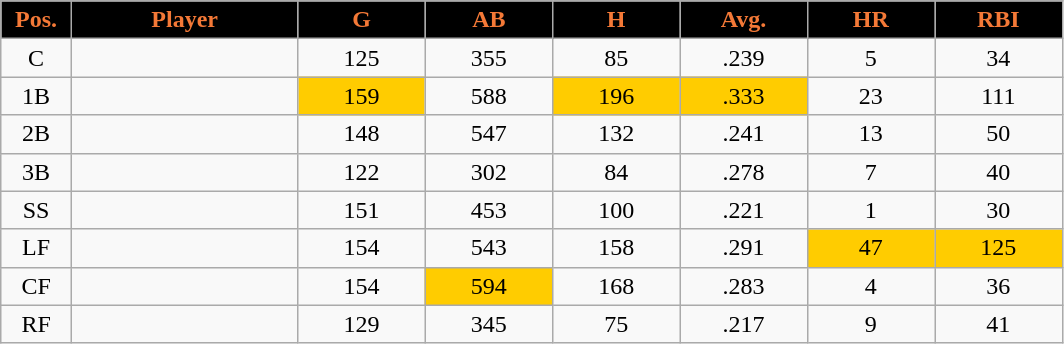<table class="wikitable sortable">
<tr>
<th style="background:black;color:#f47937;" width="5%">Pos.</th>
<th style="background:black;color:#f47937;" width="16%">Player</th>
<th style="background:black;color:#f47937;" width="9%">G</th>
<th style="background:black;color:#f47937;" width="9%">AB</th>
<th style="background:black;color:#f47937;" width="9%">H</th>
<th style="background:black;color:#f47937;" width="9%">Avg.</th>
<th style="background:black;color:#f47937;" width="9%">HR</th>
<th style="background:black;color:#f47937;" width="9%">RBI</th>
</tr>
<tr align="center">
<td>C</td>
<td></td>
<td>125</td>
<td>355</td>
<td>85</td>
<td>.239</td>
<td>5</td>
<td>34</td>
</tr>
<tr align="center">
<td>1B</td>
<td></td>
<td bgcolor="#FFCC00">159</td>
<td>588</td>
<td bgcolor="#FFCC00">196</td>
<td bgcolor="#FFCC00">.333</td>
<td>23</td>
<td>111</td>
</tr>
<tr align="center">
<td>2B</td>
<td></td>
<td>148</td>
<td>547</td>
<td>132</td>
<td>.241</td>
<td>13</td>
<td>50</td>
</tr>
<tr align="center">
<td>3B</td>
<td></td>
<td>122</td>
<td>302</td>
<td>84</td>
<td>.278</td>
<td>7</td>
<td>40</td>
</tr>
<tr align="center">
<td>SS</td>
<td></td>
<td>151</td>
<td>453</td>
<td>100</td>
<td>.221</td>
<td>1</td>
<td>30</td>
</tr>
<tr align="center">
<td>LF</td>
<td></td>
<td>154</td>
<td>543</td>
<td>158</td>
<td>.291</td>
<td bgcolor="#FFCC00">47</td>
<td bgcolor="#FFCC00">125</td>
</tr>
<tr align="center">
<td>CF</td>
<td></td>
<td>154</td>
<td bgcolor="#FFCC00">594</td>
<td>168</td>
<td>.283</td>
<td>4</td>
<td>36</td>
</tr>
<tr align="center">
<td>RF</td>
<td></td>
<td>129</td>
<td>345</td>
<td>75</td>
<td>.217</td>
<td>9</td>
<td>41</td>
</tr>
</table>
